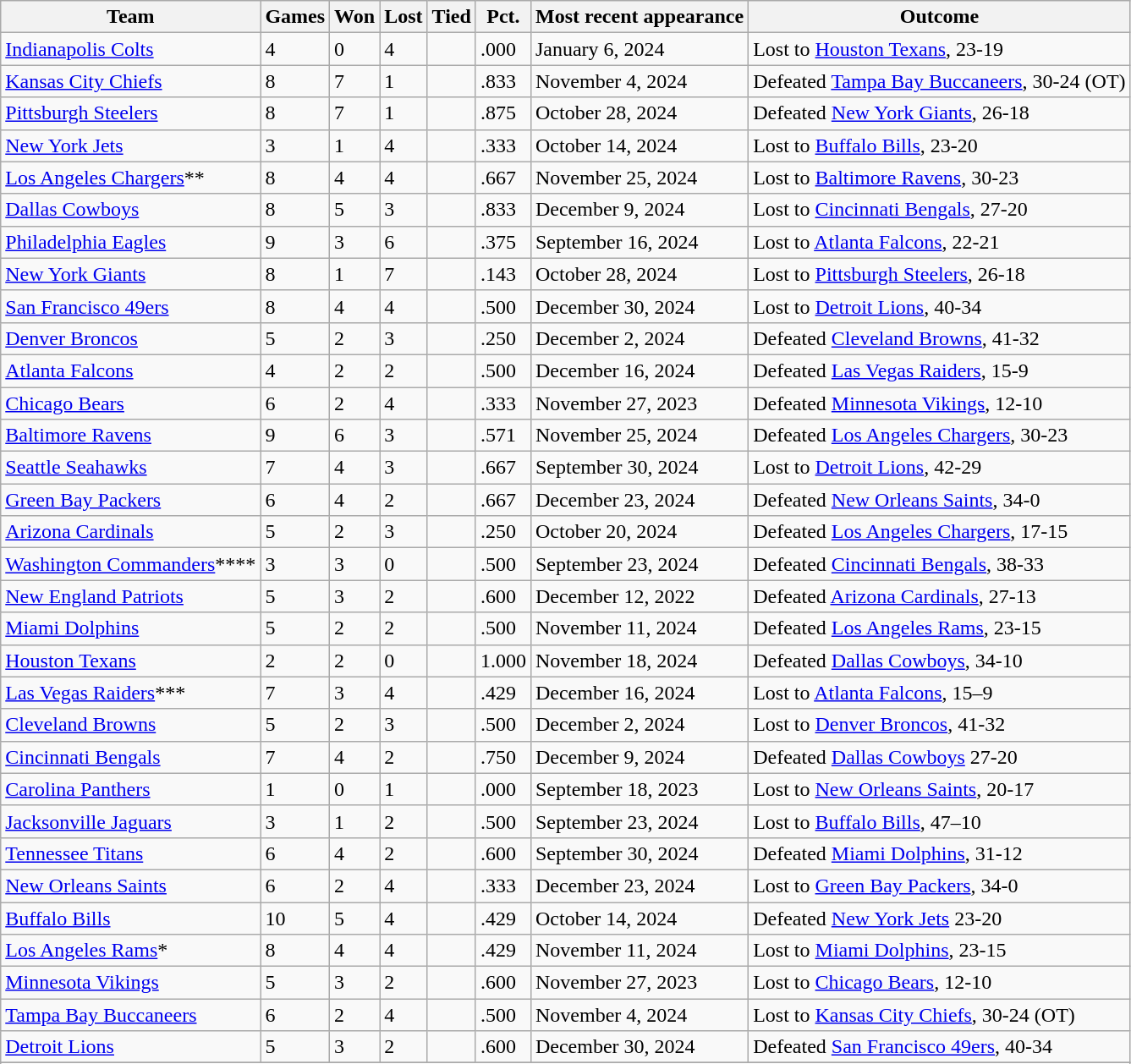<table class="wikitable sortable">
<tr>
<th>Team</th>
<th>Games</th>
<th>Won</th>
<th>Lost</th>
<th>Tied</th>
<th>Pct.</th>
<th>Most recent appearance</th>
<th>Outcome</th>
</tr>
<tr>
<td><a href='#'>Indianapolis Colts</a></td>
<td>4</td>
<td>0</td>
<td>4</td>
<td></td>
<td>.000</td>
<td>January 6, 2024</td>
<td>Lost to <a href='#'>Houston Texans</a>, 23-19</td>
</tr>
<tr>
<td><a href='#'>Kansas City Chiefs</a></td>
<td>8</td>
<td>7</td>
<td>1</td>
<td></td>
<td>.833</td>
<td>November 4, 2024</td>
<td>Defeated <a href='#'>Tampa Bay Buccaneers</a>, 30-24 (OT)</td>
</tr>
<tr>
<td><a href='#'>Pittsburgh Steelers</a></td>
<td>8</td>
<td>7</td>
<td>1</td>
<td></td>
<td>.875</td>
<td>October 28, 2024</td>
<td>Defeated <a href='#'>New York Giants</a>, 26-18</td>
</tr>
<tr>
<td><a href='#'>New York Jets</a></td>
<td>3</td>
<td>1</td>
<td>4</td>
<td></td>
<td>.333</td>
<td>October 14, 2024</td>
<td>Lost to <a href='#'>Buffalo Bills</a>, 23-20</td>
</tr>
<tr>
<td><a href='#'>Los Angeles Chargers</a>**</td>
<td>8</td>
<td>4</td>
<td>4</td>
<td></td>
<td>.667</td>
<td>November 25, 2024</td>
<td>Lost to <a href='#'>Baltimore Ravens</a>, 30-23</td>
</tr>
<tr>
<td><a href='#'>Dallas Cowboys</a></td>
<td>8</td>
<td>5</td>
<td>3</td>
<td></td>
<td>.833</td>
<td>December 9, 2024</td>
<td>Lost to <a href='#'>Cincinnati Bengals</a>, 27-20</td>
</tr>
<tr>
<td><a href='#'>Philadelphia Eagles</a></td>
<td>9</td>
<td>3</td>
<td>6</td>
<td></td>
<td>.375</td>
<td>September 16, 2024</td>
<td>Lost to <a href='#'>Atlanta Falcons</a>, 22-21</td>
</tr>
<tr>
<td><a href='#'>New York Giants</a></td>
<td>8</td>
<td>1</td>
<td>7</td>
<td></td>
<td>.143</td>
<td>October 28, 2024</td>
<td>Lost to <a href='#'>Pittsburgh Steelers</a>, 26-18</td>
</tr>
<tr>
<td><a href='#'>San Francisco 49ers</a></td>
<td>8</td>
<td>4</td>
<td>4</td>
<td></td>
<td>.500</td>
<td>December 30, 2024</td>
<td>Lost to <a href='#'>Detroit Lions</a>, 40-34</td>
</tr>
<tr>
<td><a href='#'>Denver Broncos</a></td>
<td>5</td>
<td>2</td>
<td>3</td>
<td></td>
<td>.250</td>
<td>December 2, 2024</td>
<td>Defeated <a href='#'>Cleveland Browns</a>, 41-32</td>
</tr>
<tr>
<td><a href='#'>Atlanta Falcons</a></td>
<td>4</td>
<td>2</td>
<td>2</td>
<td></td>
<td>.500</td>
<td>December 16, 2024</td>
<td>Defeated <a href='#'>Las Vegas Raiders</a>, 15-9</td>
</tr>
<tr>
<td><a href='#'>Chicago Bears</a></td>
<td>6</td>
<td>2</td>
<td>4</td>
<td></td>
<td>.333</td>
<td>November 27, 2023</td>
<td>Defeated <a href='#'>Minnesota Vikings</a>, 12-10</td>
</tr>
<tr>
<td><a href='#'>Baltimore Ravens</a></td>
<td>9</td>
<td>6</td>
<td>3</td>
<td></td>
<td>.571</td>
<td>November 25, 2024</td>
<td>Defeated <a href='#'>Los Angeles Chargers</a>, 30-23</td>
</tr>
<tr>
<td><a href='#'>Seattle Seahawks</a></td>
<td>7</td>
<td>4</td>
<td>3</td>
<td></td>
<td>.667</td>
<td>September 30, 2024</td>
<td>Lost to <a href='#'>Detroit Lions</a>, 42-29</td>
</tr>
<tr>
<td><a href='#'>Green Bay Packers</a></td>
<td>6</td>
<td>4</td>
<td>2</td>
<td></td>
<td>.667</td>
<td>December 23, 2024</td>
<td>Defeated <a href='#'>New Orleans Saints</a>, 34-0</td>
</tr>
<tr>
<td><a href='#'>Arizona Cardinals</a></td>
<td>5</td>
<td>2</td>
<td>3</td>
<td></td>
<td>.250</td>
<td>October 20, 2024</td>
<td>Defeated <a href='#'>Los Angeles Chargers</a>, 17-15</td>
</tr>
<tr>
<td><a href='#'>Washington Commanders</a>****</td>
<td>3</td>
<td>3</td>
<td>0</td>
<td></td>
<td>.500</td>
<td>September 23, 2024</td>
<td>Defeated <a href='#'>Cincinnati Bengals</a>, 38-33</td>
</tr>
<tr>
<td><a href='#'>New England Patriots</a></td>
<td>5</td>
<td>3</td>
<td>2</td>
<td></td>
<td>.600</td>
<td>December 12, 2022</td>
<td>Defeated <a href='#'>Arizona Cardinals</a>, 27-13</td>
</tr>
<tr>
<td><a href='#'>Miami Dolphins</a></td>
<td>5</td>
<td>2</td>
<td>2</td>
<td></td>
<td>.500</td>
<td>November 11, 2024</td>
<td>Defeated <a href='#'>Los Angeles Rams</a>, 23-15</td>
</tr>
<tr>
<td><a href='#'>Houston Texans</a></td>
<td>2</td>
<td>2</td>
<td>0</td>
<td></td>
<td>1.000</td>
<td>November 18, 2024</td>
<td>Defeated <a href='#'>Dallas Cowboys</a>, 34-10</td>
</tr>
<tr>
<td><a href='#'>Las Vegas Raiders</a>***</td>
<td>7</td>
<td>3</td>
<td>4</td>
<td></td>
<td>.429</td>
<td>December 16, 2024</td>
<td>Lost to <a href='#'>Atlanta Falcons</a>, 15–9</td>
</tr>
<tr>
<td><a href='#'>Cleveland Browns</a></td>
<td>5</td>
<td>2</td>
<td>3</td>
<td></td>
<td>.500</td>
<td>December 2, 2024</td>
<td>Lost to <a href='#'>Denver Broncos</a>, 41-32</td>
</tr>
<tr>
<td><a href='#'>Cincinnati Bengals</a></td>
<td>7</td>
<td>4</td>
<td>2</td>
<td></td>
<td>.750</td>
<td>December 9, 2024</td>
<td>Defeated <a href='#'>Dallas Cowboys</a> 27-20</td>
</tr>
<tr>
<td><a href='#'>Carolina Panthers</a></td>
<td>1</td>
<td>0</td>
<td>1</td>
<td></td>
<td>.000</td>
<td>September 18, 2023</td>
<td>Lost to <a href='#'>New Orleans Saints</a>, 20-17</td>
</tr>
<tr>
<td><a href='#'>Jacksonville Jaguars</a></td>
<td>3</td>
<td>1</td>
<td>2</td>
<td></td>
<td>.500</td>
<td>September 23, 2024</td>
<td>Lost to <a href='#'>Buffalo Bills</a>, 47–10</td>
</tr>
<tr>
<td><a href='#'>Tennessee Titans</a></td>
<td>6</td>
<td>4</td>
<td>2</td>
<td></td>
<td>.600</td>
<td>September 30, 2024</td>
<td>Defeated <a href='#'>Miami Dolphins</a>, 31-12</td>
</tr>
<tr>
<td><a href='#'>New Orleans Saints</a></td>
<td>6</td>
<td>2</td>
<td>4</td>
<td></td>
<td>.333</td>
<td>December 23, 2024</td>
<td>Lost to <a href='#'>Green Bay Packers</a>, 34-0</td>
</tr>
<tr>
<td><a href='#'>Buffalo Bills</a></td>
<td>10</td>
<td>5</td>
<td>4</td>
<td></td>
<td>.429</td>
<td>October 14, 2024</td>
<td>Defeated <a href='#'>New York Jets</a> 23-20</td>
</tr>
<tr>
<td><a href='#'>Los Angeles Rams</a>*</td>
<td>8</td>
<td>4</td>
<td>4</td>
<td></td>
<td>.429</td>
<td>November 11, 2024</td>
<td>Lost to <a href='#'>Miami Dolphins</a>, 23-15</td>
</tr>
<tr>
<td><a href='#'>Minnesota Vikings</a></td>
<td>5</td>
<td>3</td>
<td>2</td>
<td></td>
<td>.600</td>
<td>November 27, 2023</td>
<td>Lost to <a href='#'>Chicago Bears</a>, 12-10</td>
</tr>
<tr>
<td><a href='#'>Tampa Bay Buccaneers</a></td>
<td>6</td>
<td>2</td>
<td>4</td>
<td></td>
<td>.500</td>
<td>November 4, 2024</td>
<td>Lost to <a href='#'>Kansas City Chiefs</a>, 30-24 (OT)</td>
</tr>
<tr>
<td><a href='#'>Detroit Lions</a></td>
<td>5</td>
<td>3</td>
<td>2</td>
<td></td>
<td>.600</td>
<td>December 30, 2024</td>
<td>Defeated <a href='#'>San Francisco 49ers</a>, 40-34</td>
</tr>
<tr>
</tr>
<tr>
</tr>
</table>
